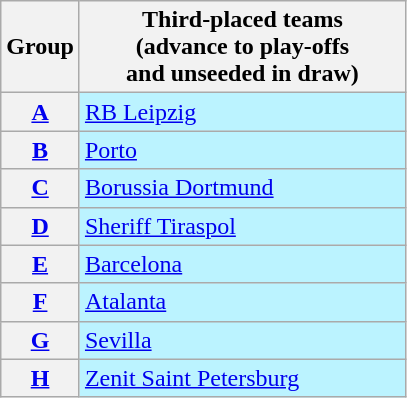<table class="wikitable">
<tr>
<th>Group</th>
<th width=210>Third-placed teams<br>(advance to  play-offs<br>and unseeded in draw)</th>
</tr>
<tr>
<th><a href='#'>A</a></th>
<td bgcolor=#BBF3FF> <a href='#'>RB Leipzig</a></td>
</tr>
<tr>
<th><a href='#'>B</a></th>
<td bgcolor=#BBF3FF> <a href='#'>Porto</a></td>
</tr>
<tr>
<th><a href='#'>C</a></th>
<td bgcolor=#BBF3FF> <a href='#'>Borussia Dortmund</a></td>
</tr>
<tr>
<th><a href='#'>D</a></th>
<td bgcolor=#BBF3FF> <a href='#'>Sheriff Tiraspol</a></td>
</tr>
<tr>
<th><a href='#'>E</a></th>
<td bgcolor=#BBF3FF> <a href='#'>Barcelona</a></td>
</tr>
<tr>
<th><a href='#'>F</a></th>
<td bgcolor=#BBF3FF> <a href='#'>Atalanta</a></td>
</tr>
<tr>
<th><a href='#'>G</a></th>
<td bgcolor=#BBF3FF> <a href='#'>Sevilla</a></td>
</tr>
<tr>
<th><a href='#'>H</a></th>
<td bgcolor=#BBF3FF> <a href='#'>Zenit Saint Petersburg</a></td>
</tr>
</table>
